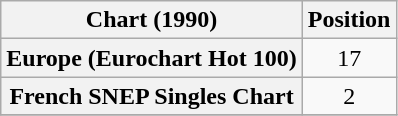<table class="wikitable plainrowheaders">
<tr>
<th>Chart (1990)</th>
<th align="center">Position</th>
</tr>
<tr>
<th scope="row">Europe (Eurochart Hot 100)</th>
<td style="text-align:center;">17</td>
</tr>
<tr>
<th scope="row">French SNEP Singles Chart</th>
<td align="center">2</td>
</tr>
<tr>
</tr>
</table>
